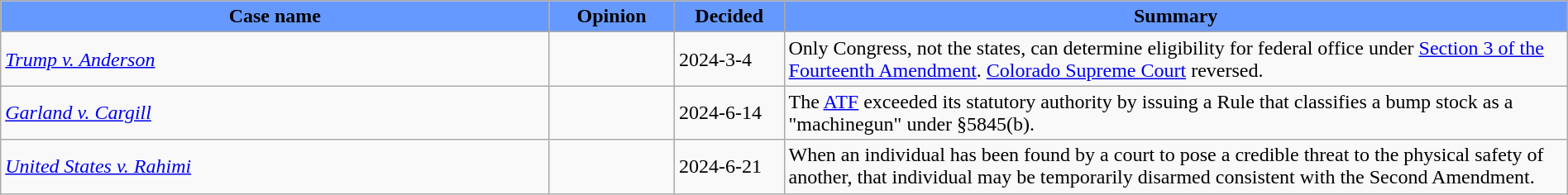<table class="wikitable" style="margin:auto;width:100%">
<tr>
<th style="background:#69f;">Case name</th>
<th style="background:#69f; width:8%;">Opinion</th>
<th style="background:#69f; width:7%;">Decided</th>
<th style="background:#69f; width:50%;">Summary</th>
</tr>
<tr>
<td><em><a href='#'>Trump v. Anderson</a></em></td>
<td></td>
<td>2024-3-4</td>
<td>Only Congress, not the states, can determine eligibility for federal office under <a href='#'>Section 3 of the Fourteenth Amendment</a>. <a href='#'>Colorado Supreme Court</a> reversed.</td>
</tr>
<tr>
<td><em><a href='#'>Garland v. Cargill</a></em></td>
<td></td>
<td>2024-6-14</td>
<td>The <a href='#'>ATF</a> exceeded its statutory authority by issuing a Rule that classifies a bump stock as a "machinegun" under §5845(b).</td>
</tr>
<tr>
<td><em><a href='#'>United States v. Rahimi</a></em></td>
<td></td>
<td>2024-6-21</td>
<td>When an individual has been found by a court to pose a credible threat to the physical safety of another, that individual may be temporarily disarmed consistent with the Second Amendment.</td>
</tr>
</table>
